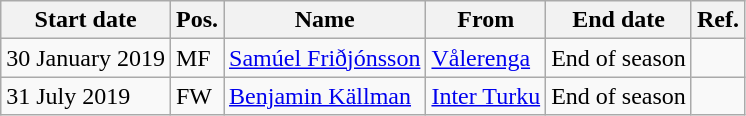<table class="wikitable">
<tr>
<th>Start date</th>
<th>Pos.</th>
<th>Name</th>
<th>From</th>
<th>End date</th>
<th>Ref.</th>
</tr>
<tr>
<td>30 January 2019</td>
<td>MF</td>
<td> <a href='#'>Samúel Friðjónsson</a></td>
<td><a href='#'>Vålerenga</a></td>
<td>End of season</td>
<td></td>
</tr>
<tr>
<td>31 July 2019</td>
<td>FW</td>
<td> <a href='#'>Benjamin Källman</a></td>
<td> <a href='#'>Inter Turku</a></td>
<td>End of season</td>
<td></td>
</tr>
</table>
